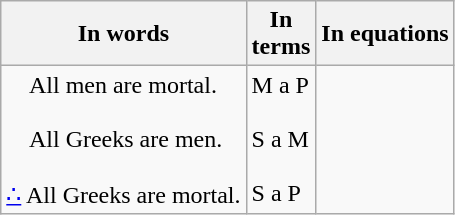<table class="wikitable floatright">
<tr>
<th>In words</th>
<th>In<br> terms</th>
<th>In equations</th>
</tr>
<tr>
<td>    All men are mortal.<br><br>    All Greeks are men.<br><br><a href='#'>∴</a> All Greeks are mortal.</td>
<td>M a P<br><br>S a M<br><br>S a P</td>
<td></td>
</tr>
</table>
